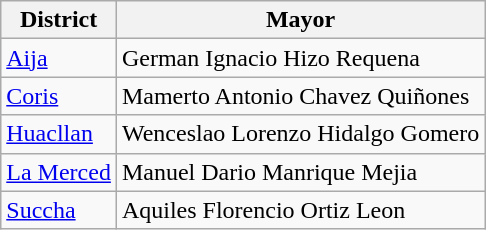<table class="wikitable">
<tr>
<th>District</th>
<th>Mayor</th>
</tr>
<tr>
<td><a href='#'>Aija</a></td>
<td>German Ignacio Hizo Requena</td>
</tr>
<tr>
<td><a href='#'>Coris</a></td>
<td>Mamerto Antonio Chavez Quiñones</td>
</tr>
<tr>
<td><a href='#'>Huacllan</a></td>
<td>Wenceslao Lorenzo Hidalgo Gomero</td>
</tr>
<tr>
<td><a href='#'>La Merced</a></td>
<td>Manuel Dario Manrique Mejia</td>
</tr>
<tr>
<td><a href='#'>Succha</a></td>
<td>Aquiles Florencio Ortiz Leon</td>
</tr>
</table>
